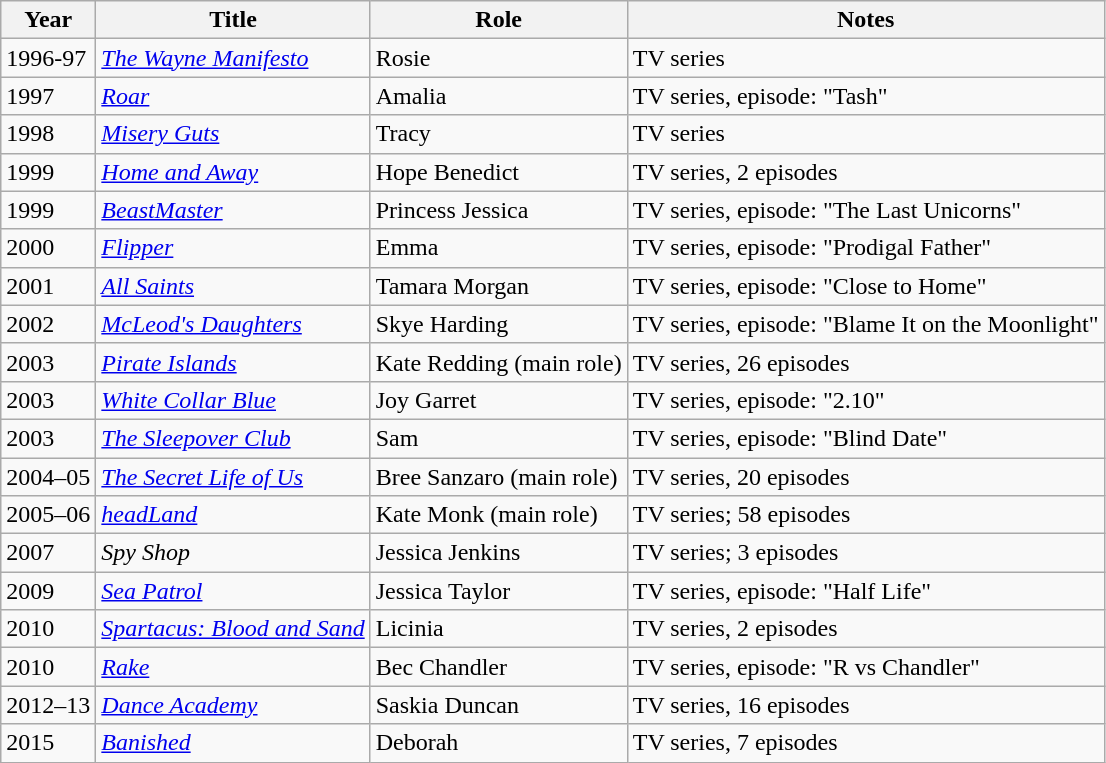<table class="wikitable sortable">
<tr>
<th>Year</th>
<th>Title</th>
<th>Role</th>
<th class="unsortable">Notes</th>
</tr>
<tr>
<td>1996-97</td>
<td><em><a href='#'>The Wayne Manifesto</a></em></td>
<td>Rosie</td>
<td>TV series</td>
</tr>
<tr>
<td>1997</td>
<td><em><a href='#'>Roar</a></em></td>
<td>Amalia</td>
<td>TV series, episode: "Tash"</td>
</tr>
<tr>
<td>1998</td>
<td><em><a href='#'>Misery Guts</a></em></td>
<td>Tracy</td>
<td>TV series</td>
</tr>
<tr>
<td>1999</td>
<td><em><a href='#'>Home and Away</a></em></td>
<td>Hope Benedict</td>
<td>TV series, 2 episodes</td>
</tr>
<tr>
<td>1999</td>
<td><em><a href='#'>BeastMaster</a></em></td>
<td>Princess Jessica</td>
<td>TV series, episode: "The Last Unicorns"</td>
</tr>
<tr>
<td>2000</td>
<td><em><a href='#'>Flipper</a></em></td>
<td>Emma</td>
<td>TV series, episode: "Prodigal Father"</td>
</tr>
<tr>
<td>2001</td>
<td><em><a href='#'>All Saints</a></em></td>
<td>Tamara Morgan</td>
<td>TV series, episode: "Close to Home"</td>
</tr>
<tr>
<td>2002</td>
<td><em><a href='#'>McLeod's Daughters</a></em></td>
<td>Skye Harding</td>
<td>TV series, episode: "Blame It on the Moonlight"</td>
</tr>
<tr>
<td>2003</td>
<td><em><a href='#'>Pirate Islands</a></em></td>
<td>Kate Redding (main role)</td>
<td>TV series, 26 episodes</td>
</tr>
<tr>
<td>2003</td>
<td><em><a href='#'>White Collar Blue</a></em></td>
<td>Joy Garret</td>
<td>TV series, episode: "2.10"</td>
</tr>
<tr>
<td>2003</td>
<td><em><a href='#'>The Sleepover Club</a></em></td>
<td>Sam</td>
<td>TV series, episode: "Blind Date"</td>
</tr>
<tr>
<td>2004–05</td>
<td><em><a href='#'>The Secret Life of Us</a></em></td>
<td>Bree Sanzaro (main role)</td>
<td>TV series, 20 episodes</td>
</tr>
<tr>
<td>2005–06</td>
<td><em><a href='#'>headLand</a></em></td>
<td>Kate Monk (main role)</td>
<td>TV series; 58 episodes</td>
</tr>
<tr>
<td>2007</td>
<td><em>Spy Shop</em></td>
<td>Jessica Jenkins</td>
<td>TV series; 3 episodes</td>
</tr>
<tr>
<td>2009</td>
<td><em><a href='#'>Sea Patrol</a></em></td>
<td>Jessica Taylor</td>
<td>TV series, episode: "Half Life"</td>
</tr>
<tr>
<td>2010</td>
<td><em><a href='#'>Spartacus: Blood and Sand</a></em></td>
<td>Licinia</td>
<td>TV series, 2 episodes</td>
</tr>
<tr>
<td>2010</td>
<td><em><a href='#'>Rake</a></em></td>
<td>Bec Chandler</td>
<td>TV series, episode: "R vs Chandler"</td>
</tr>
<tr>
<td>2012–13</td>
<td><em><a href='#'>Dance Academy</a></em></td>
<td>Saskia Duncan</td>
<td>TV series, 16 episodes</td>
</tr>
<tr>
<td>2015</td>
<td><em><a href='#'>Banished</a></em></td>
<td>Deborah</td>
<td>TV series, 7 episodes</td>
</tr>
</table>
